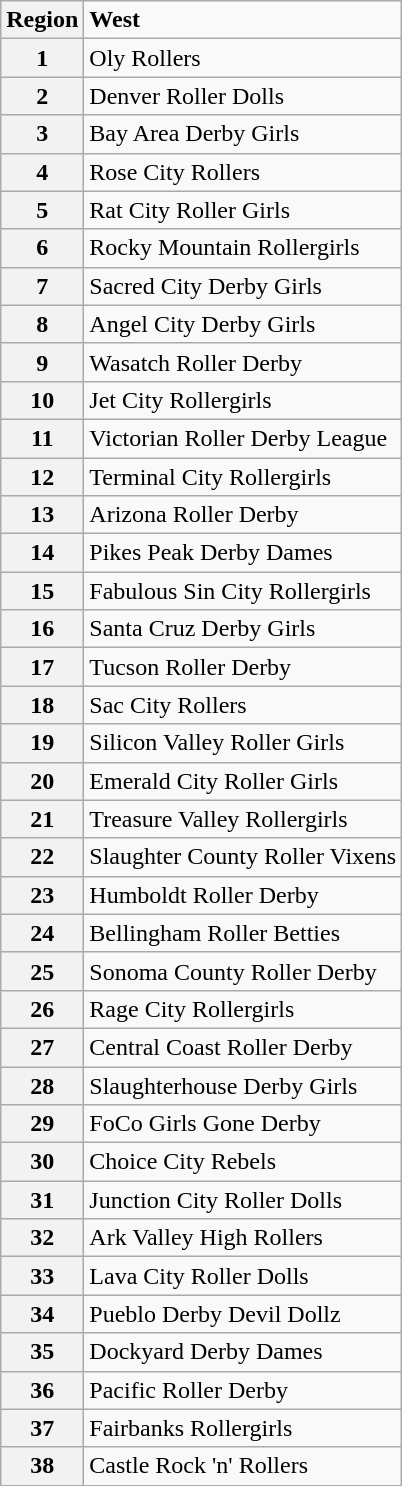<table class="wikitable">
<tr>
<th>Region</th>
<td><strong>West</strong></td>
</tr>
<tr>
<th>1</th>
<td>Oly Rollers</td>
</tr>
<tr>
<th>2</th>
<td>Denver Roller Dolls</td>
</tr>
<tr>
<th>3</th>
<td>Bay Area Derby Girls</td>
</tr>
<tr>
<th>4</th>
<td>Rose City Rollers</td>
</tr>
<tr>
<th>5</th>
<td>Rat City Roller Girls</td>
</tr>
<tr>
<th>6</th>
<td>Rocky Mountain Rollergirls</td>
</tr>
<tr>
<th>7</th>
<td>Sacred City Derby Girls</td>
</tr>
<tr>
<th>8</th>
<td>Angel City Derby Girls</td>
</tr>
<tr>
<th>9</th>
<td>Wasatch Roller Derby</td>
</tr>
<tr>
<th>10</th>
<td>Jet City Rollergirls</td>
</tr>
<tr>
<th>11</th>
<td>Victorian Roller Derby League</td>
</tr>
<tr>
<th>12</th>
<td>Terminal City Rollergirls</td>
</tr>
<tr>
<th>13</th>
<td>Arizona Roller Derby</td>
</tr>
<tr>
<th>14</th>
<td>Pikes Peak Derby Dames</td>
</tr>
<tr>
<th>15</th>
<td>Fabulous Sin City Rollergirls</td>
</tr>
<tr>
<th>16</th>
<td>Santa Cruz Derby Girls</td>
</tr>
<tr>
<th>17</th>
<td>Tucson Roller Derby</td>
</tr>
<tr>
<th>18</th>
<td>Sac City Rollers</td>
</tr>
<tr>
<th>19</th>
<td>Silicon Valley Roller Girls</td>
</tr>
<tr>
<th>20</th>
<td>Emerald City Roller Girls</td>
</tr>
<tr>
<th>21</th>
<td>Treasure Valley Rollergirls</td>
</tr>
<tr>
<th>22</th>
<td>Slaughter County Roller Vixens</td>
</tr>
<tr>
<th>23</th>
<td>Humboldt Roller Derby</td>
</tr>
<tr>
<th>24</th>
<td>Bellingham Roller Betties</td>
</tr>
<tr>
<th>25</th>
<td>Sonoma County Roller Derby</td>
</tr>
<tr>
<th>26</th>
<td>Rage City Rollergirls</td>
</tr>
<tr>
<th>27</th>
<td>Central Coast Roller Derby</td>
</tr>
<tr>
<th>28</th>
<td>Slaughterhouse Derby Girls</td>
</tr>
<tr>
<th>29</th>
<td>FoCo Girls Gone Derby</td>
</tr>
<tr>
<th>30</th>
<td>Choice City Rebels</td>
</tr>
<tr>
<th>31</th>
<td>Junction City Roller Dolls</td>
</tr>
<tr>
<th>32</th>
<td>Ark Valley High Rollers</td>
</tr>
<tr>
<th>33</th>
<td>Lava City Roller Dolls</td>
</tr>
<tr>
<th>34</th>
<td>Pueblo Derby Devil Dollz</td>
</tr>
<tr>
<th>35</th>
<td>Dockyard Derby Dames</td>
</tr>
<tr>
<th>36</th>
<td>Pacific Roller Derby</td>
</tr>
<tr>
<th>37</th>
<td>Fairbanks Rollergirls</td>
</tr>
<tr>
<th>38</th>
<td>Castle Rock 'n' Rollers</td>
</tr>
</table>
